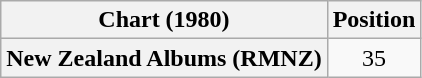<table class="wikitable plainrowheaders" style="text-align:center">
<tr>
<th scope="col">Chart (1980)</th>
<th scope="col">Position</th>
</tr>
<tr>
<th scope="row">New Zealand Albums (RMNZ)</th>
<td>35</td>
</tr>
</table>
